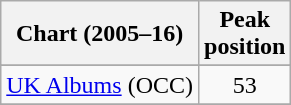<table class="wikitable sortable plainrowheaders">
<tr>
<th scope="col">Chart (2005–16)</th>
<th scope="col">Peak <br>position</th>
</tr>
<tr>
</tr>
<tr>
</tr>
<tr>
</tr>
<tr>
</tr>
<tr>
</tr>
<tr>
</tr>
<tr>
</tr>
<tr>
<td><a href='#'>UK Albums</a> (OCC)</td>
<td align="center">53</td>
</tr>
<tr>
</tr>
</table>
